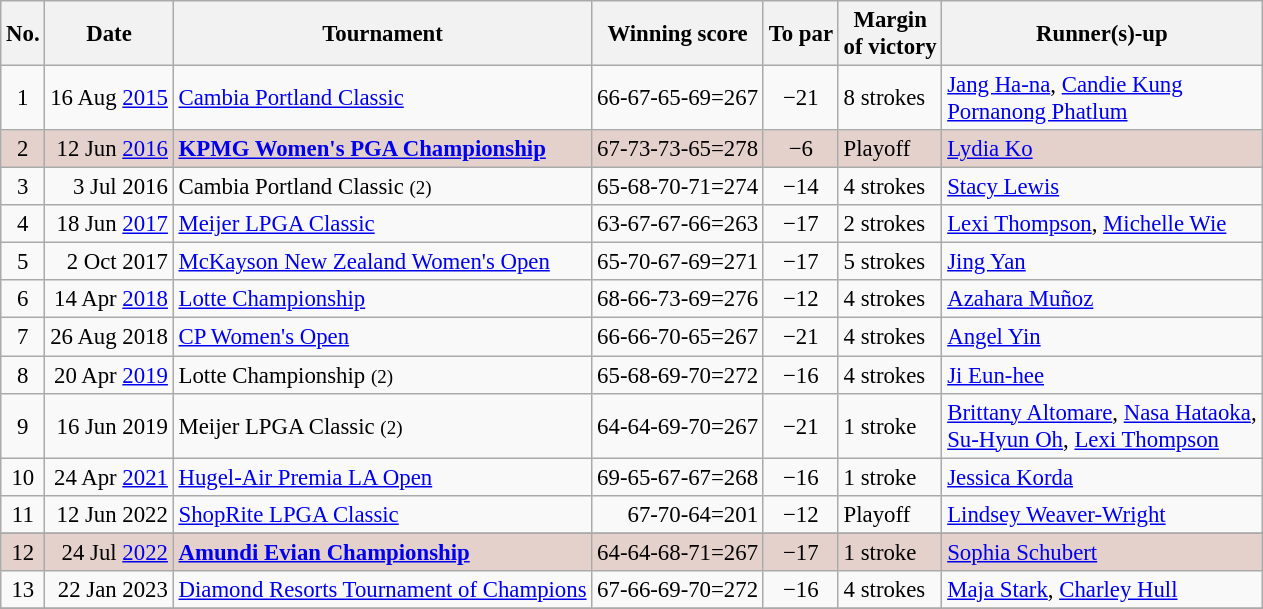<table class="wikitable" style="font-size:95%;">
<tr>
<th>No.</th>
<th>Date</th>
<th>Tournament</th>
<th>Winning score</th>
<th>To par</th>
<th>Margin<br>of victory</th>
<th>Runner(s)-up</th>
</tr>
<tr>
<td align=center>1</td>
<td align=right>16 Aug <a href='#'>2015</a></td>
<td><a href='#'>Cambia Portland Classic</a></td>
<td align=right>66-67-65-69=267</td>
<td align=center>−21</td>
<td>8 strokes</td>
<td> <a href='#'>Jang Ha-na</a>,  <a href='#'>Candie Kung</a><br> <a href='#'>Pornanong Phatlum</a></td>
</tr>
<tr style="background:#e5d1cb;">
<td align=center>2</td>
<td align=right>12 Jun <a href='#'>2016</a></td>
<td><strong><a href='#'>KPMG Women's PGA Championship</a></strong></td>
<td align=right>67-73-73-65=278</td>
<td align=center>−6</td>
<td>Playoff</td>
<td> <a href='#'>Lydia Ko</a></td>
</tr>
<tr>
<td align=center>3</td>
<td align=right>3 Jul 2016</td>
<td>Cambia Portland Classic <small>(2)</small></td>
<td align=right>65-68-70-71=274</td>
<td align=center>−14</td>
<td>4 strokes</td>
<td> <a href='#'>Stacy Lewis</a></td>
</tr>
<tr>
<td align=center>4</td>
<td align=right>18 Jun <a href='#'>2017</a></td>
<td><a href='#'>Meijer LPGA Classic</a></td>
<td align=right>63-67-67-66=263</td>
<td align=center>−17</td>
<td>2 strokes</td>
<td> <a href='#'>Lexi Thompson</a>,  <a href='#'>Michelle Wie</a></td>
</tr>
<tr>
<td align=center>5</td>
<td align=right>2 Oct 2017</td>
<td><a href='#'>McKayson New Zealand Women's Open</a></td>
<td align=right>65-70-67-69=271</td>
<td align=center>−17</td>
<td>5 strokes</td>
<td> <a href='#'>Jing Yan</a></td>
</tr>
<tr>
<td align=center>6</td>
<td align=right>14 Apr <a href='#'>2018</a></td>
<td><a href='#'>Lotte Championship</a></td>
<td align=right>68-66-73-69=276</td>
<td align=center>−12</td>
<td>4 strokes</td>
<td> <a href='#'>Azahara Muñoz</a></td>
</tr>
<tr>
<td align=center>7</td>
<td align=right>26 Aug 2018</td>
<td><a href='#'>CP Women's Open</a></td>
<td align=right>66-66-70-65=267</td>
<td align=center>−21</td>
<td>4 strokes</td>
<td> <a href='#'>Angel Yin</a></td>
</tr>
<tr>
<td align=center>8</td>
<td align=right>20 Apr <a href='#'>2019</a></td>
<td>Lotte Championship <small>(2)</small></td>
<td align=right>65-68-69-70=272</td>
<td align=center>−16</td>
<td>4 strokes</td>
<td> <a href='#'>Ji Eun-hee</a></td>
</tr>
<tr>
<td align=center>9</td>
<td align=right>16 Jun 2019</td>
<td>Meijer LPGA Classic <small>(2)</small></td>
<td align=right>64-64-69-70=267</td>
<td align=center>−21</td>
<td>1 stroke</td>
<td> <a href='#'>Brittany Altomare</a>,  <a href='#'>Nasa Hataoka</a>,<br> <a href='#'>Su-Hyun Oh</a>,  <a href='#'>Lexi Thompson</a></td>
</tr>
<tr>
<td align=center>10</td>
<td align=right>24 Apr <a href='#'>2021</a></td>
<td><a href='#'>Hugel-Air Premia LA Open</a></td>
<td align=right>69-65-67-67=268</td>
<td align=center>−16</td>
<td>1 stroke</td>
<td> <a href='#'>Jessica Korda</a></td>
</tr>
<tr>
<td align=center>11</td>
<td align=right>12 Jun 2022</td>
<td><a href='#'>ShopRite LPGA Classic</a></td>
<td align=right>67-70-64=201</td>
<td align=center>−12</td>
<td>Playoff</td>
<td> <a href='#'>Lindsey Weaver-Wright</a></td>
</tr>
<tr>
</tr>
<tr style="background:#e5d1cb;">
<td align=center>12</td>
<td align=right>24 Jul <a href='#'>2022</a></td>
<td><strong><a href='#'>Amundi Evian Championship</a></strong></td>
<td align=right>64-64-68-71=267</td>
<td align=center>−17</td>
<td>1 stroke</td>
<td> <a href='#'>Sophia Schubert</a></td>
</tr>
<tr>
<td align=center>13</td>
<td align=right>22 Jan 2023</td>
<td><a href='#'>Diamond Resorts Tournament of Champions</a></td>
<td align=right>67-66-69-70=272</td>
<td align=center>−16</td>
<td>4 strokes</td>
<td> <a href='#'>Maja Stark</a>,  <a href='#'>Charley Hull</a></td>
</tr>
<tr>
</tr>
</table>
